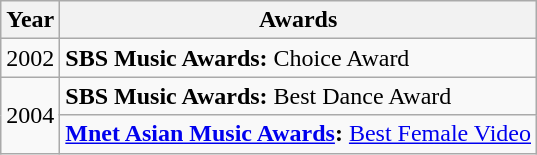<table class="wikitable">
<tr>
<th>Year</th>
<th>Awards</th>
</tr>
<tr>
<td>2002</td>
<td><strong>SBS Music Awards:</strong> Choice Award</td>
</tr>
<tr>
<td rowspan="2">2004</td>
<td><strong>SBS Music Awards:</strong> Best Dance Award</td>
</tr>
<tr>
<td><strong><a href='#'>Mnet Asian Music Awards</a>:</strong> <a href='#'>Best Female Video</a></td>
</tr>
</table>
